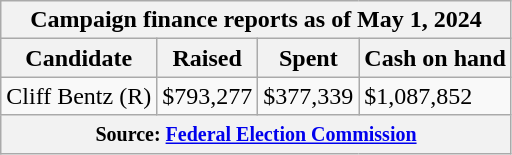<table class="wikitable sortable">
<tr>
<th colspan=4>Campaign finance reports as of May 1, 2024</th>
</tr>
<tr style="text-align:center;">
<th>Candidate</th>
<th>Raised</th>
<th>Spent</th>
<th>Cash on hand</th>
</tr>
<tr>
<td>Cliff Bentz (R)</td>
<td>$793,277</td>
<td>$377,339</td>
<td>$1,087,852</td>
</tr>
<tr>
<th colspan="4"><small>Source: <a href='#'>Federal Election Commission</a></small></th>
</tr>
</table>
